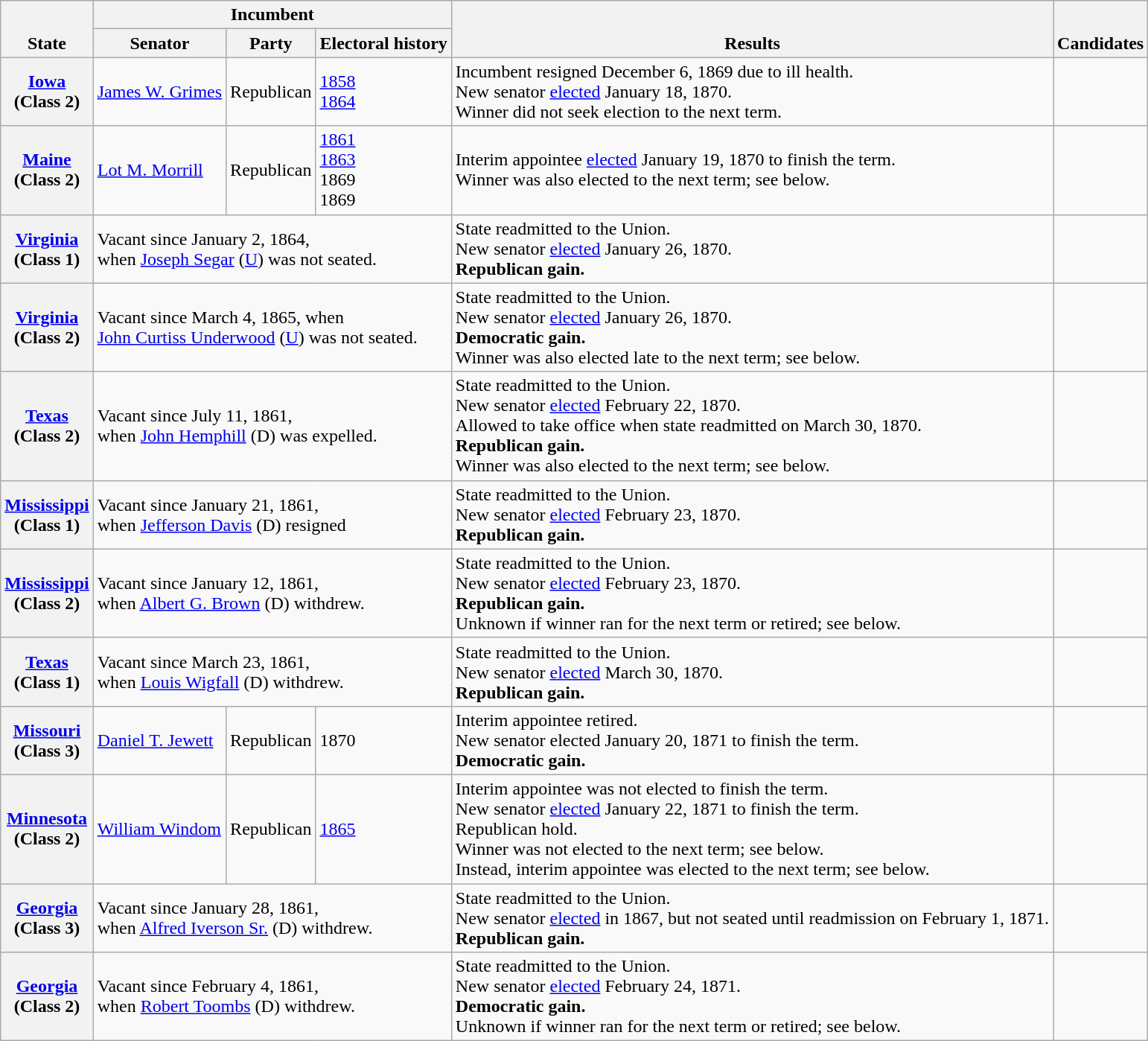<table class=wikitable>
<tr valign=bottom>
<th rowspan=2>State</th>
<th colspan=3>Incumbent</th>
<th rowspan=2>Results</th>
<th rowspan=2>Candidates</th>
</tr>
<tr valign=bottom>
<th>Senator</th>
<th>Party</th>
<th>Electoral history</th>
</tr>
<tr>
<th><a href='#'>Iowa</a><br>(Class 2)</th>
<td><a href='#'>James W. Grimes</a></td>
<td>Republican</td>
<td norwap><a href='#'>1858</a><br><a href='#'>1864</a></td>
<td>Incumbent resigned December 6, 1869 due to ill health.<br>New senator <a href='#'>elected</a> January 18, 1870.<br>Winner did not seek election to the next term.</td>
<td nowrap></td>
</tr>
<tr>
<th><a href='#'>Maine</a><br>(Class 2)</th>
<td><a href='#'>Lot M. Morrill</a></td>
<td>Republican</td>
<td nowrap><a href='#'>1861 </a><br><a href='#'>1863</a><br>1869 <br>1869 </td>
<td>Interim appointee <a href='#'>elected</a> January 19, 1870 to finish the term.<br>Winner was also elected to the next term; see below.</td>
<td nowrap></td>
</tr>
<tr>
<th><a href='#'>Virginia</a><br>(Class 1)</th>
<td colspan=3>Vacant since January 2, 1864,<br>when <a href='#'>Joseph Segar</a> (<a href='#'>U</a>) was not seated.</td>
<td>State readmitted to the Union.<br>New senator <a href='#'>elected</a> January 26, 1870.<br><strong>Republican gain.</strong></td>
<td nowrap></td>
</tr>
<tr>
<th><a href='#'>Virginia</a><br>(Class 2)</th>
<td colspan=3>Vacant since March 4, 1865, when<br><a href='#'>John Curtiss Underwood</a> (<a href='#'>U</a>) was not seated.</td>
<td>State readmitted to the Union.<br>New senator <a href='#'>elected</a> January 26, 1870.<br><strong>Democratic gain.</strong><br>Winner was also elected late to the next term; see below.</td>
<td nowrap></td>
</tr>
<tr>
<th><a href='#'>Texas</a><br>(Class 2)</th>
<td colspan=3>Vacant since July 11, 1861,<br>when <a href='#'>John Hemphill</a> (D) was expelled.</td>
<td>State readmitted to the Union.<br>New senator <a href='#'>elected</a> February 22, 1870.<br>Allowed to take office when state readmitted on March 30, 1870.<br><strong>Republican gain.</strong><br>Winner was also elected to the next term; see below.</td>
<td nowrap></td>
</tr>
<tr>
<th><a href='#'>Mississippi</a><br>(Class 1)</th>
<td colspan=3>Vacant since January 21, 1861,<br>when <a href='#'>Jefferson Davis</a> (D) resigned</td>
<td>State readmitted to the Union.<br>New senator <a href='#'>elected</a> February 23, 1870.<br><strong>Republican gain.</strong></td>
<td nowrap></td>
</tr>
<tr>
<th><a href='#'>Mississippi</a><br>(Class 2)</th>
<td colspan=3>Vacant since January 12, 1861,<br>when <a href='#'>Albert G. Brown</a> (D) withdrew.</td>
<td>State readmitted to the Union.<br>New senator <a href='#'>elected</a> February 23, 1870.<br><strong>Republican gain.</strong><br>Unknown if winner ran for the next term or retired; see below.</td>
<td nowrap></td>
</tr>
<tr>
<th><a href='#'>Texas</a><br>(Class 1)</th>
<td colspan=3>Vacant since March 23, 1861,<br>when <a href='#'>Louis Wigfall</a> (D) withdrew.</td>
<td>State readmitted to the Union.<br>New senator <a href='#'>elected</a> March 30, 1870.<br><strong>Republican gain.</strong></td>
<td nowrap></td>
</tr>
<tr>
<th><a href='#'>Missouri</a><br>(Class 3)</th>
<td><a href='#'>Daniel T. Jewett</a></td>
<td>Republican</td>
<td nowrap>1870 </td>
<td>Interim appointee retired.<br>New senator elected January 20, 1871 to finish the term.<br><strong>Democratic gain.</strong></td>
<td nowrap></td>
</tr>
<tr>
<th><a href='#'>Minnesota</a><br>(Class 2)</th>
<td><a href='#'>William Windom</a></td>
<td>Republican</td>
<td nowrap><a href='#'>1865</a></td>
<td>Interim appointee was not elected to finish the term.<br>New senator <a href='#'>elected</a> January 22, 1871 to finish the term.<br>Republican hold.<br>Winner was not elected to the next term; see below.<br>Instead, interim appointee was elected to the next term; see below.</td>
<td nowrap></td>
</tr>
<tr>
<th><a href='#'>Georgia</a><br>(Class 3)</th>
<td colspan=3>Vacant since January 28, 1861,<br>when <a href='#'>Alfred Iverson Sr.</a> (D) withdrew.</td>
<td>State readmitted to the Union.<br>New senator <a href='#'>elected</a> in 1867, but not seated until readmission on February 1, 1871.<br><strong>Republican gain.</strong></td>
<td nowrap></td>
</tr>
<tr>
<th><a href='#'>Georgia</a><br>(Class 2)</th>
<td colspan=3>Vacant since February 4, 1861,<br>when <a href='#'>Robert Toombs</a> (D) withdrew.</td>
<td>State readmitted to the Union.<br>New senator <a href='#'>elected</a> February 24, 1871.<br><strong>Democratic gain.</strong><br>Unknown if winner ran for the next term or retired; see below.</td>
<td nowrap></td>
</tr>
</table>
